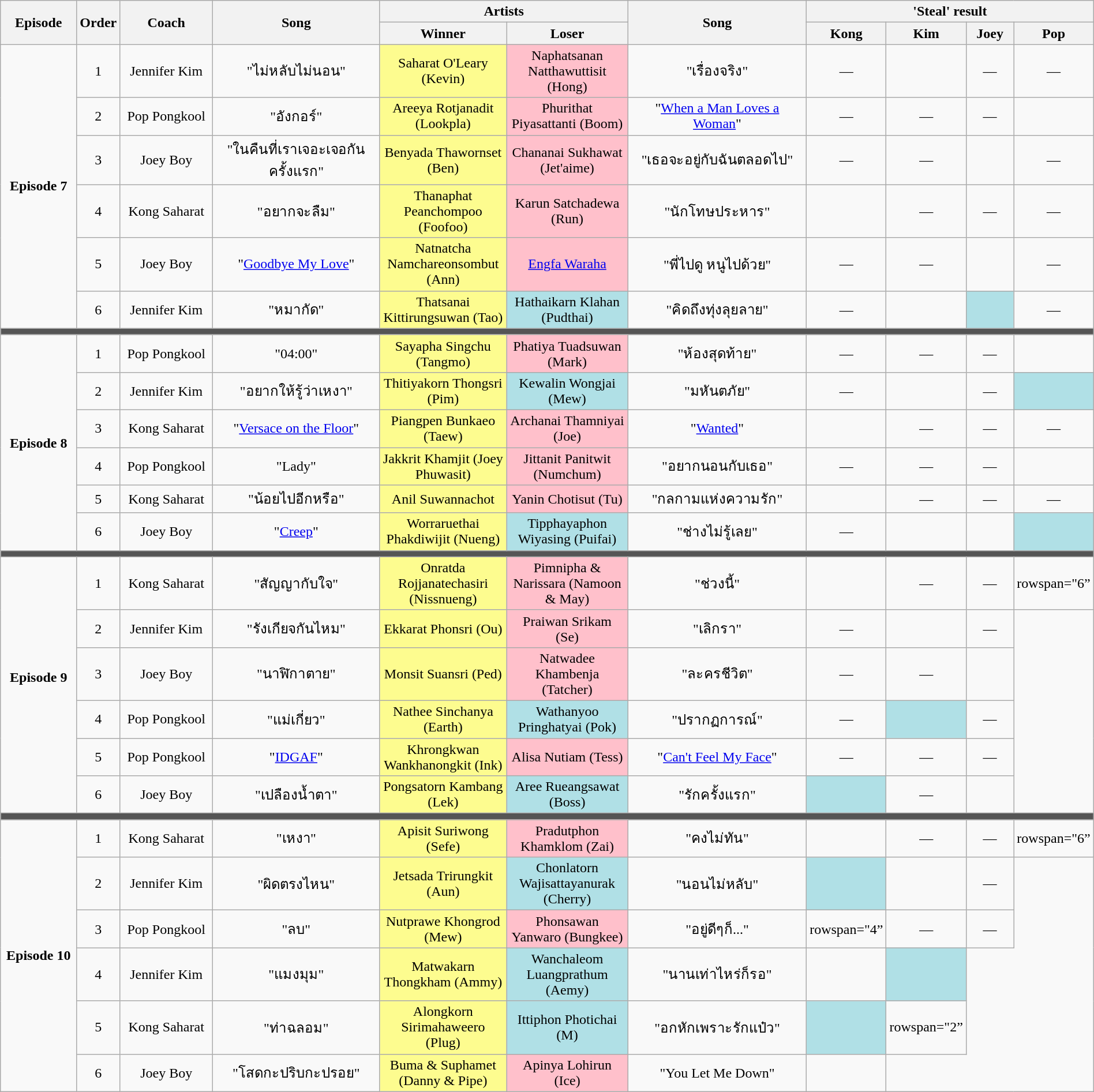<table class="wikitable" style="text-align: center; width:100%;">
<tr>
<th rowspan="2" style="width:08%;">Episode</th>
<th rowspan="2" style="width:01%;">Order</th>
<th rowspan="2" style="width:10%;">Coach</th>
<th rowspan="2" style="width:20%;">Song</th>
<th colspan="2" style="width:22%;">Artists</th>
<th rowspan="2" style="width:20%;">Song</th>
<th colspan="4" style="width:20%;">'Steal' result</th>
</tr>
<tr>
<th style="width:12%;">Winner</th>
<th style="width:12%;">Loser</th>
<th style="width:05%;">Kong</th>
<th style="width:05%;">Kim</th>
<th style="width:05%;">Joey</th>
<th style="width:05%;">Pop</th>
</tr>
<tr>
<td ! rowspan="6"><strong>Episode 7</strong> <br><small></small></td>
<td>1</td>
<td>Jennifer Kim</td>
<td>"ไม่หลับไม่นอน"</td>
<td style="background:#fdfc8f">Saharat O'Leary (Kevin)</td>
<td style="background:pink">Naphatsanan Natthawuttisit (Hong)</td>
<td>"เรื่องจริง"</td>
<td>—</td>
<td></td>
<td>—</td>
<td>—</td>
</tr>
<tr>
<td>2</td>
<td>Pop Pongkool</td>
<td>"อังกอร์"</td>
<td style="background:#fdfc8f">Areeya Rotjanadit (Lookpla)</td>
<td style="background:pink">Phurithat Piyasattanti (Boom)</td>
<td>"<a href='#'>When a Man Loves a Woman</a>"</td>
<td>—</td>
<td>—</td>
<td>—</td>
<td></td>
</tr>
<tr>
<td>3</td>
<td>Joey Boy</td>
<td>"ในคืนที่เราเจอะเจอกันครั้งแรก"</td>
<td style="background:#fdfc8f">Benyada Thawornset (Ben)</td>
<td style="background:pink">Chananai Sukhawat (Jet'aime)</td>
<td>"เธอจะอยู่กับฉันตลอดไป"</td>
<td>—</td>
<td>—</td>
<td></td>
<td>—</td>
</tr>
<tr>
<td>4</td>
<td>Kong Saharat</td>
<td>"อยากจะลืม"</td>
<td style="background:#fdfc8f">Thanaphat Peanchompoo (Foofoo)</td>
<td style="background:pink">Karun Satchadewa (Run)</td>
<td>"นักโทษประหาร"</td>
<td></td>
<td>—</td>
<td>—</td>
<td>—</td>
</tr>
<tr>
<td>5</td>
<td>Joey Boy</td>
<td>"<a href='#'>Goodbye My Love</a>"</td>
<td style="background:#fdfc8f">Natnatcha Namchareonsombut (Ann)</td>
<td style="background:pink"><a href='#'>Engfa Waraha</a></td>
<td>"พี่ไปดู หนูไปด้วย"</td>
<td>—</td>
<td>—</td>
<td></td>
<td>—</td>
</tr>
<tr>
<td>6</td>
<td>Jennifer Kim</td>
<td>"หมากัด"</td>
<td style="background:#fdfc8f">Thatsanai Kittirungsuwan (Tao)</td>
<td style="background:#b0e0e6">Hathaikarn Klahan (Pudthai)</td>
<td>"คิดถึงทุ่งลุยลาย"</td>
<td>—</td>
<td></td>
<td style="background:#b0e0e6"></td>
<td>—</td>
</tr>
<tr>
<td colspan="11" style="background:#555555;"></td>
</tr>
<tr>
<td ! rowspan="6"><strong>Episode 8</strong> <br><small></small></td>
<td>1</td>
<td>Pop Pongkool</td>
<td>"04:00"</td>
<td style="background:#fdfc8f">Sayapha Singchu (Tangmo)</td>
<td style="background:pink">Phatiya Tuadsuwan (Mark)</td>
<td>"ห้องสุดท้าย"</td>
<td>—</td>
<td>—</td>
<td>—</td>
<td></td>
</tr>
<tr>
<td>2</td>
<td>Jennifer Kim</td>
<td>"อยากให้รู้ว่าเหงา"</td>
<td style="background:#fdfc8f">Thitiyakorn Thongsri (Pim)</td>
<td style="background:#b0e0e6">Kewalin Wongjai (Mew)</td>
<td>"มหันตภัย"</td>
<td>—</td>
<td></td>
<td>—</td>
<td style="background:#b0e0e6"></td>
</tr>
<tr>
<td>3</td>
<td>Kong Saharat</td>
<td>"<a href='#'>Versace on the Floor</a>"</td>
<td style="background:#fdfc8f">Piangpen Bunkaeo (Taew)</td>
<td style="background:pink">Archanai Thamniyai (Joe)</td>
<td>"<a href='#'>Wanted</a>"</td>
<td></td>
<td>—</td>
<td>—</td>
<td>—</td>
</tr>
<tr>
<td>4</td>
<td>Pop Pongkool</td>
<td>"Lady"</td>
<td style="background:#fdfc8f">Jakkrit Khamjit (Joey Phuwasit)</td>
<td style="background:pink">Jittanit Panitwit (Numchum)</td>
<td>"อยากนอนกับเธอ"</td>
<td>—</td>
<td>—</td>
<td>—</td>
<td></td>
</tr>
<tr>
<td>5</td>
<td>Kong Saharat</td>
<td>"น้อยไปอีกหรือ"</td>
<td style="background:#fdfc8f">Anil Suwannachot</td>
<td style="background:pink">Yanin Chotisut (Tu)</td>
<td>"กลกามแห่งความรัก"</td>
<td></td>
<td>—</td>
<td>—</td>
<td>—</td>
</tr>
<tr>
<td>6</td>
<td>Joey Boy</td>
<td>"<a href='#'>Creep</a>"</td>
<td style="background:#fdfc8f">Worraruethai Phakdiwijit (Nueng)</td>
<td style="background:#b0e0e6">Tipphayaphon Wiyasing (Puifai)</td>
<td>"ช่างไม่รู้เลย"</td>
<td>—</td>
<td></td>
<td></td>
<td style="background:#b0e0e6"></td>
</tr>
<tr>
<td colspan="11" style="background:#555555;"></td>
</tr>
<tr>
<td rowspan="6"><strong>Episode 9</strong> <br><small><br></small></td>
<td>1</td>
<td>Kong Saharat</td>
<td>"สัญญากับใจ"</td>
<td style="background:#fdfc8f">Onratda Rojjanatechasiri (Nissnueng)</td>
<td style="background:pink">Pimnipha & Narissara (Namoon & May)</td>
<td>"ช่วงนี้"</td>
<td></td>
<td>—</td>
<td>—</td>
<td>rowspan="6” </td>
</tr>
<tr>
<td>2</td>
<td>Jennifer Kim</td>
<td>"รังเกียจกันไหม"</td>
<td style="background:#fdfc8f">Ekkarat Phonsri (Ou)</td>
<td style="background:pink">Praiwan Srikam (Se)</td>
<td>"เลิกรา"</td>
<td>—</td>
<td></td>
<td>—</td>
</tr>
<tr>
<td>3</td>
<td>Joey Boy</td>
<td>"นาฬิกาตาย"</td>
<td style="background:#fdfc8f">Monsit Suansri (Ped)</td>
<td style="background:pink">Natwadee Khambenja (Tatcher)</td>
<td>"ละครชีวิต"</td>
<td>—</td>
<td>—</td>
<td></td>
</tr>
<tr>
<td>4</td>
<td>Pop Pongkool</td>
<td>"แม่เกี่ยว"</td>
<td style="background:#fdfc8f">Nathee Sinchanya (Earth)</td>
<td style="background:#b0e0e6">Wathanyoo Pringhatyai (Pok)</td>
<td>"ปรากฏการณ์"</td>
<td>—</td>
<td style="background:#b0e0e6"></td>
<td>—</td>
</tr>
<tr>
<td>5</td>
<td>Pop Pongkool</td>
<td>"<a href='#'>IDGAF</a>"</td>
<td style="background:#fdfc8f">Khrongkwan Wankhanongkit (Ink)</td>
<td style="background:pink">Alisa Nutiam (Tess)</td>
<td>"<a href='#'>Can't Feel My Face</a>"</td>
<td>—</td>
<td>—</td>
<td>—</td>
</tr>
<tr>
<td>6</td>
<td>Joey Boy</td>
<td>"เปลืองน้ำตา"</td>
<td style="background:#fdfc8f">Pongsatorn Kambang (Lek)</td>
<td style="background:#b0e0e6">Aree Rueangsawat (Boss)</td>
<td>"รักครั้งแรก"</td>
<td style="background:#b0e0e6"></td>
<td>—</td>
<td></td>
</tr>
<tr>
<td colspan="11" style="background:#555555;"></td>
</tr>
<tr>
<td rowspan="6"><strong>Episode 10</strong> <br><small></small></td>
<td>1</td>
<td>Kong Saharat</td>
<td>"เหงา"</td>
<td style="background:#fdfc8f">Apisit Suriwong (Sefe)</td>
<td style="background:pink">Pradutphon Khamklom (Zai)</td>
<td>"คงไม่ทัน"</td>
<td></td>
<td>—</td>
<td>—</td>
<td>rowspan="6” </td>
</tr>
<tr>
<td>2</td>
<td>Jennifer Kim</td>
<td>"ผิดตรงไหน"</td>
<td style="background:#fdfc8f">Jetsada Trirungkit (Aun)</td>
<td style="background:#b0e0e6">Chonlatorn Wajisattayanurak (Cherry)</td>
<td>"นอนไม่หลับ"</td>
<td style="background:#b0e0e6"></td>
<td></td>
<td>—</td>
</tr>
<tr>
<td>3</td>
<td>Pop Pongkool</td>
<td>"ลบ"</td>
<td style="background:#fdfc8f">Nutprawe Khongrod (Mew)</td>
<td style="background:pink">Phonsawan Yanwaro (Bungkee)</td>
<td>"อยู่ดีๆก็..."</td>
<td>rowspan="4” </td>
<td>—</td>
<td>—</td>
</tr>
<tr>
<td>4</td>
<td>Jennifer Kim</td>
<td>"แมงมุม"</td>
<td style="background:#fdfc8f">Matwakarn Thongkham (Ammy)</td>
<td style="background:#b0e0e6">Wanchaleom Luangprathum (Aemy)</td>
<td>"นานเท่าไหร่ก็รอ"</td>
<td></td>
<td style="background:#b0e0e6"></td>
</tr>
<tr>
<td>5</td>
<td>Kong Saharat</td>
<td>"ท่าฉลอม"</td>
<td style="background:#fdfc8f">Alongkorn Sirimahaweero (Plug)</td>
<td style="background:#b0e0e6">Ittiphon Photichai (M)</td>
<td>"อกหักเพราะรักแป๋ว"</td>
<td style="background:#b0e0e6"></td>
<td>rowspan="2” </td>
</tr>
<tr>
<td>6</td>
<td>Joey Boy</td>
<td>"โสดกะปริบกะปรอย"</td>
<td style="background:#fdfc8f">Buma & Suphamet (Danny & Pipe)</td>
<td style="background:pink">Apinya Lohirun (Ice)</td>
<td>"You Let Me Down"</td>
<td></td>
</tr>
</table>
